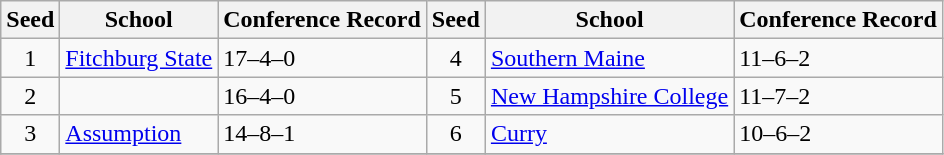<table class="wikitable">
<tr>
<th>Seed</th>
<th>School</th>
<th>Conference Record</th>
<th>Seed</th>
<th>School</th>
<th>Conference Record</th>
</tr>
<tr>
<td align=center>1</td>
<td><a href='#'>Fitchburg State</a></td>
<td>17–4–0</td>
<td align=center>4</td>
<td><a href='#'>Southern Maine</a></td>
<td>11–6–2</td>
</tr>
<tr>
<td align=center>2</td>
<td><a href='#'></a></td>
<td>16–4–0</td>
<td align=center>5</td>
<td><a href='#'>New Hampshire College</a></td>
<td>11–7–2</td>
</tr>
<tr>
<td align=center>3</td>
<td><a href='#'>Assumption</a></td>
<td>14–8–1</td>
<td align=center>6</td>
<td><a href='#'>Curry</a></td>
<td>10–6–2</td>
</tr>
<tr>
</tr>
</table>
